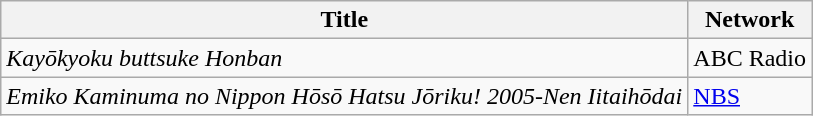<table class="wikitable">
<tr>
<th>Title</th>
<th>Network</th>
</tr>
<tr>
<td><em>Kayōkyoku buttsuke Honban</em></td>
<td>ABC Radio</td>
</tr>
<tr>
<td><em>Emiko Kaminuma no Nippon Hōsō Hatsu Jōriku! 2005-Nen Iitaihōdai</em></td>
<td><a href='#'>NBS</a></td>
</tr>
</table>
